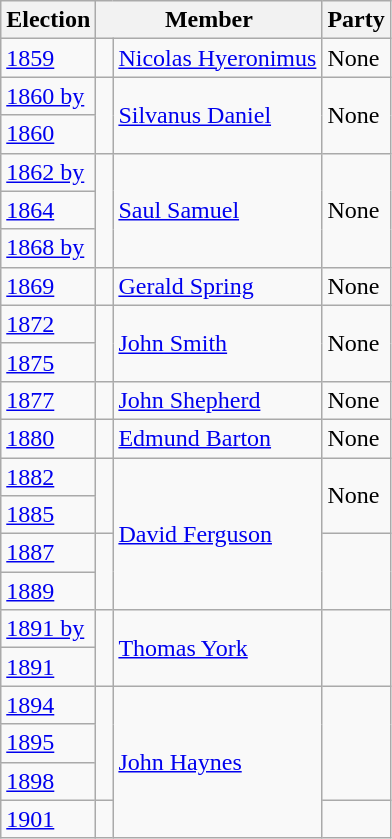<table class="wikitable">
<tr>
<th>Election</th>
<th colspan="2">Member</th>
<th>Party</th>
</tr>
<tr>
<td><a href='#'>1859</a></td>
<td> </td>
<td><a href='#'>Nicolas Hyeronimus</a></td>
<td>None</td>
</tr>
<tr>
<td><a href='#'>1860 by</a></td>
<td rowspan="2" > </td>
<td rowspan="2"><a href='#'>Silvanus Daniel</a></td>
<td rowspan="2">None</td>
</tr>
<tr>
<td><a href='#'>1860</a></td>
</tr>
<tr>
<td><a href='#'>1862 by</a></td>
<td rowspan="3" > </td>
<td rowspan="3"><a href='#'>Saul Samuel</a></td>
<td rowspan="3">None</td>
</tr>
<tr>
<td><a href='#'>1864</a></td>
</tr>
<tr>
<td><a href='#'>1868 by</a></td>
</tr>
<tr>
<td><a href='#'>1869</a></td>
<td> </td>
<td><a href='#'>Gerald Spring</a></td>
<td>None</td>
</tr>
<tr>
<td><a href='#'>1872</a></td>
<td rowspan="2" > </td>
<td rowspan="2"><a href='#'>John Smith</a></td>
<td rowspan="2">None</td>
</tr>
<tr>
<td><a href='#'>1875</a></td>
</tr>
<tr>
<td><a href='#'>1877</a></td>
<td> </td>
<td><a href='#'>John Shepherd</a></td>
<td>None</td>
</tr>
<tr>
<td><a href='#'>1880</a></td>
<td> </td>
<td><a href='#'>Edmund Barton</a></td>
<td>None</td>
</tr>
<tr>
<td><a href='#'>1882</a></td>
<td rowspan="2" > </td>
<td rowspan="4"><a href='#'>David Ferguson</a></td>
<td rowspan="2">None</td>
</tr>
<tr>
<td><a href='#'>1885</a></td>
</tr>
<tr>
<td><a href='#'>1887</a></td>
<td rowspan="2" > </td>
<td rowspan="2"></td>
</tr>
<tr>
<td><a href='#'>1889</a></td>
</tr>
<tr>
<td><a href='#'>1891 by</a></td>
<td rowspan="2" > </td>
<td rowspan="2"><a href='#'>Thomas York</a></td>
<td rowspan="2"></td>
</tr>
<tr>
<td><a href='#'>1891</a></td>
</tr>
<tr>
<td><a href='#'>1894</a></td>
<td rowspan="3" > </td>
<td rowspan="4"><a href='#'>John Haynes</a></td>
<td rowspan="3"></td>
</tr>
<tr>
<td><a href='#'>1895</a></td>
</tr>
<tr>
<td><a href='#'>1898</a></td>
</tr>
<tr>
<td><a href='#'>1901</a></td>
<td> </td>
<td></td>
</tr>
</table>
